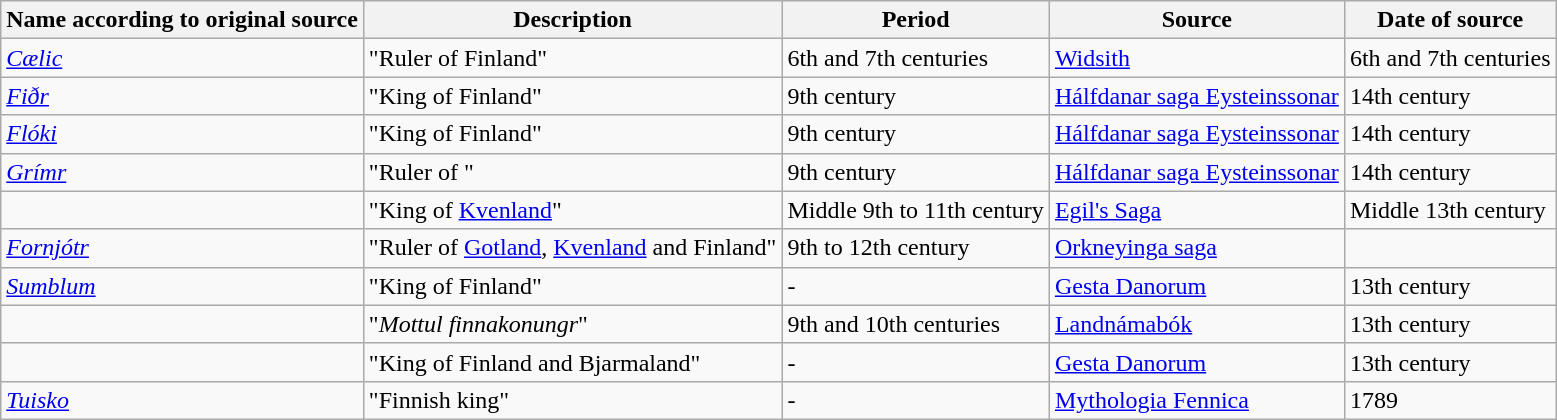<table class="wikitable">
<tr>
<th>Name according to original source</th>
<th>Description</th>
<th>Period</th>
<th>Source</th>
<th>Date of source</th>
</tr>
<tr>
<td><em><a href='#'>Cælic</a></em></td>
<td>"Ruler of Finland"</td>
<td>6th and 7th centuries</td>
<td><a href='#'>Widsith</a></td>
<td>6th and 7th centuries</td>
</tr>
<tr>
<td><em><a href='#'>Fiðr</a></em></td>
<td>"King of Finland"</td>
<td>9th century</td>
<td><a href='#'>Hálfdanar saga Eysteinssonar</a></td>
<td>14th century</td>
</tr>
<tr>
<td><em><a href='#'>Flóki</a></em></td>
<td>"King of Finland"</td>
<td>9th century</td>
<td><a href='#'>Hálfdanar saga Eysteinssonar</a></td>
<td>14th century</td>
</tr>
<tr>
<td><em><a href='#'>Grímr</a></em></td>
<td>"Ruler of "</td>
<td>9th century</td>
<td><a href='#'>Hálfdanar saga Eysteinssonar</a></td>
<td>14th century</td>
</tr>
<tr>
<td><em></em></td>
<td>"King of <a href='#'>Kvenland</a>"</td>
<td>Middle 9th to 11th century</td>
<td><a href='#'>Egil's Saga</a></td>
<td>Middle 13th century</td>
</tr>
<tr>
<td><em><a href='#'>Fornjótr</a></em></td>
<td>"Ruler of <a href='#'>Gotland</a>, <a href='#'>Kvenland</a> and Finland"</td>
<td>9th to 12th century</td>
<td><a href='#'>Orkneyinga saga</a></td>
</tr>
<tr>
<td><em><a href='#'>Sumblum</a></em></td>
<td>"King of Finland"</td>
<td>-</td>
<td><a href='#'>Gesta Danorum</a></td>
<td>13th century</td>
</tr>
<tr>
<td><em></em></td>
<td>"<em>Mottul finnakonungr</em>"</td>
<td>9th and 10th centuries</td>
<td><a href='#'>Landnámabók</a></td>
<td>13th century</td>
</tr>
<tr>
<td><em></em></td>
<td>"King of Finland and Bjarmaland"</td>
<td>-</td>
<td><a href='#'>Gesta Danorum</a></td>
<td>13th century</td>
</tr>
<tr>
<td><em><a href='#'>Tuisko</a></em></td>
<td>"Finnish king"</td>
<td>-</td>
<td><a href='#'>Mythologia Fennica</a></td>
<td>1789</td>
</tr>
</table>
